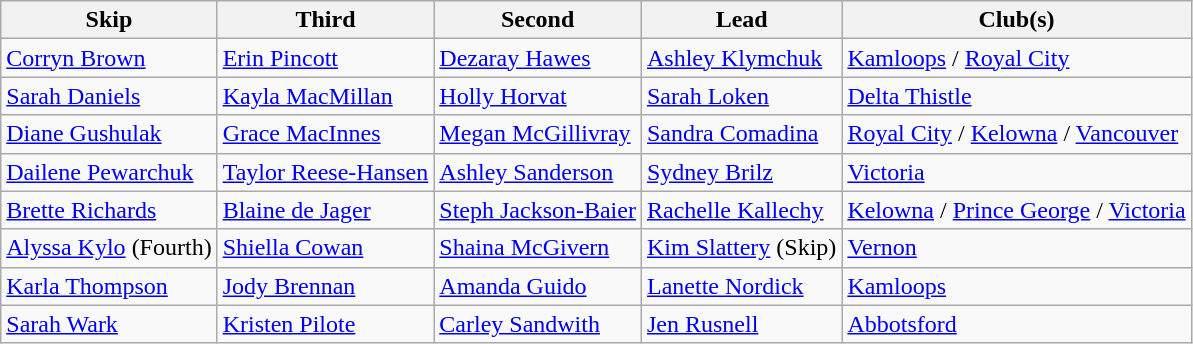<table class="wikitable" border="1">
<tr>
<th>Skip</th>
<th>Third</th>
<th>Second</th>
<th>Lead</th>
<th>Club(s)</th>
</tr>
<tr>
<td><a href='#'>Corryn Brown</a></td>
<td><a href='#'>Erin Pincott</a></td>
<td><a href='#'>Dezaray Hawes</a></td>
<td><a href='#'>Ashley Klymchuk</a></td>
<td><a href='#'>Kamloops</a> / <a href='#'>Royal City</a></td>
</tr>
<tr>
<td><a href='#'>Sarah Daniels</a></td>
<td><a href='#'>Kayla MacMillan</a></td>
<td><a href='#'>Holly Horvat</a></td>
<td><a href='#'>Sarah Loken</a></td>
<td><a href='#'>Delta Thistle</a></td>
</tr>
<tr>
<td><a href='#'>Diane Gushulak</a></td>
<td><a href='#'>Grace MacInnes</a></td>
<td><a href='#'>Megan McGillivray</a></td>
<td><a href='#'>Sandra Comadina</a></td>
<td><a href='#'>Royal City</a> / <a href='#'>Kelowna</a> / <a href='#'>Vancouver</a></td>
</tr>
<tr>
<td><a href='#'>Dailene Pewarchuk</a></td>
<td><a href='#'>Taylor Reese-Hansen</a></td>
<td><a href='#'>Ashley Sanderson</a></td>
<td><a href='#'>Sydney Brilz</a></td>
<td><a href='#'>Victoria</a></td>
</tr>
<tr>
<td><a href='#'>Brette Richards</a></td>
<td><a href='#'>Blaine de Jager</a></td>
<td><a href='#'>Steph Jackson-Baier</a></td>
<td><a href='#'>Rachelle Kallechy</a></td>
<td><a href='#'>Kelowna</a> / <a href='#'>Prince George</a> / <a href='#'>Victoria</a></td>
</tr>
<tr>
<td><a href='#'>Alyssa Kylo</a> (Fourth)</td>
<td><a href='#'>Shiella Cowan</a></td>
<td><a href='#'>Shaina McGivern</a></td>
<td><a href='#'>Kim Slattery</a> (Skip)</td>
<td><a href='#'>Vernon</a></td>
</tr>
<tr>
<td><a href='#'>Karla Thompson</a></td>
<td><a href='#'>Jody Brennan</a></td>
<td><a href='#'>Amanda Guido</a></td>
<td><a href='#'>Lanette Nordick</a></td>
<td><a href='#'>Kamloops</a></td>
</tr>
<tr>
<td><a href='#'>Sarah Wark</a></td>
<td><a href='#'>Kristen Pilote</a></td>
<td><a href='#'>Carley Sandwith</a></td>
<td><a href='#'>Jen Rusnell</a></td>
<td><a href='#'>Abbotsford</a></td>
</tr>
</table>
